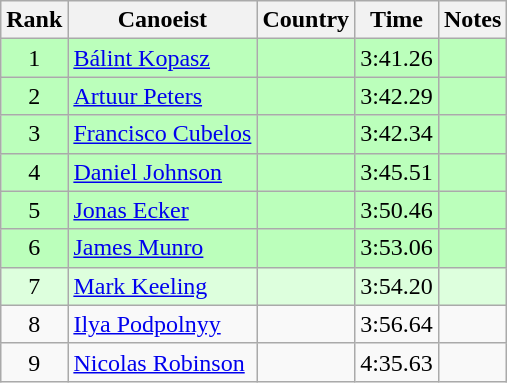<table class="wikitable" style="text-align:center">
<tr>
<th>Rank</th>
<th>Canoeist</th>
<th>Country</th>
<th>Time</th>
<th>Notes</th>
</tr>
<tr bgcolor=bbffbb>
<td>1</td>
<td align="left"><a href='#'>Bálint Kopasz</a></td>
<td align="left"></td>
<td>3:41.26</td>
<td></td>
</tr>
<tr bgcolor=bbffbb>
<td>2</td>
<td align="left"><a href='#'>Artuur Peters</a></td>
<td align="left"></td>
<td>3:42.29</td>
<td></td>
</tr>
<tr bgcolor=bbffbb>
<td>3</td>
<td align="left"><a href='#'>Francisco Cubelos</a></td>
<td align="left"></td>
<td>3:42.34</td>
<td></td>
</tr>
<tr bgcolor=bbffbb>
<td>4</td>
<td align="left"><a href='#'>Daniel Johnson</a></td>
<td align="left"></td>
<td>3:45.51</td>
<td></td>
</tr>
<tr bgcolor=bbffbb>
<td>5</td>
<td align="left"><a href='#'>Jonas Ecker</a></td>
<td align="left"></td>
<td>3:50.46</td>
<td></td>
</tr>
<tr bgcolor=bbffbb>
<td>6</td>
<td align="left"><a href='#'>James Munro</a></td>
<td align="left"></td>
<td>3:53.06</td>
<td></td>
</tr>
<tr bgcolor=ddffdd>
<td>7</td>
<td align="left"><a href='#'>Mark Keeling</a></td>
<td align="left"></td>
<td>3:54.20</td>
<td></td>
</tr>
<tr>
<td>8</td>
<td align="left"><a href='#'>Ilya Podpolnyy</a></td>
<td align="left"></td>
<td>3:56.64</td>
<td></td>
</tr>
<tr>
<td>9</td>
<td align="left"><a href='#'>Nicolas Robinson</a></td>
<td align="left"></td>
<td>4:35.63</td>
<td></td>
</tr>
</table>
